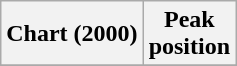<table class="wikitable plainrowheaders" style="text-align:center">
<tr>
<th scope="col">Chart (2000)</th>
<th scope="col">Peak<br>position</th>
</tr>
<tr>
</tr>
</table>
